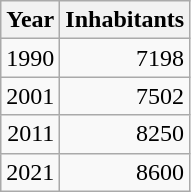<table cellspacing="0" cellpadding="0">
<tr>
<td valign="top"><br><table class="wikitable sortable zebra hintergrundfarbe5">
<tr>
<th>Year</th>
<th>Inhabitants</th>
</tr>
<tr align="right">
<td>1990</td>
<td>7198</td>
</tr>
<tr align="right">
<td>2001</td>
<td>7502</td>
</tr>
<tr align="right">
<td>2011</td>
<td>8250</td>
</tr>
<tr align="right">
<td>2021</td>
<td>8600</td>
</tr>
</table>
</td>
</tr>
</table>
